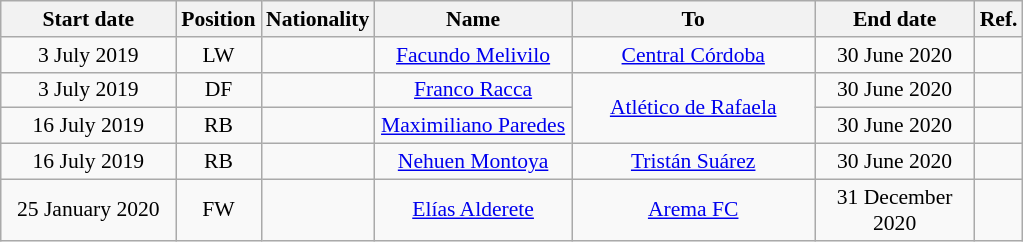<table class="wikitable" style="text-align:center; font-size:90%; ">
<tr>
<th style="background:#; color:#; width:110px;">Start date</th>
<th style="background:#; color:#; width:50px;">Position</th>
<th style="background:#; color:#; width:50px;">Nationality</th>
<th style="background:#; color:#; width:125px;">Name</th>
<th style="background:#; color:#; width:155px;">To</th>
<th style="background:#; color:#; width:100px;">End date</th>
<th style="background:#; color:#; width:25px;">Ref.</th>
</tr>
<tr>
<td>3 July 2019</td>
<td>LW</td>
<td></td>
<td><a href='#'>Facundo Melivilo</a></td>
<td> <a href='#'>Central Córdoba</a></td>
<td>30 June 2020</td>
<td></td>
</tr>
<tr>
<td>3 July 2019</td>
<td>DF</td>
<td></td>
<td><a href='#'>Franco Racca</a></td>
<td rowspan="2"> <a href='#'>Atlético de Rafaela</a></td>
<td>30 June 2020</td>
<td></td>
</tr>
<tr>
<td>16 July 2019</td>
<td>RB</td>
<td></td>
<td><a href='#'>Maximiliano Paredes</a></td>
<td>30 June 2020</td>
<td></td>
</tr>
<tr>
<td>16 July 2019</td>
<td>RB</td>
<td></td>
<td><a href='#'>Nehuen Montoya</a></td>
<td> <a href='#'>Tristán Suárez</a></td>
<td>30 June 2020</td>
<td></td>
</tr>
<tr>
<td>25 January 2020</td>
<td>FW</td>
<td></td>
<td><a href='#'>Elías Alderete</a></td>
<td> <a href='#'>Arema FC</a></td>
<td>31 December 2020</td>
</tr>
</table>
